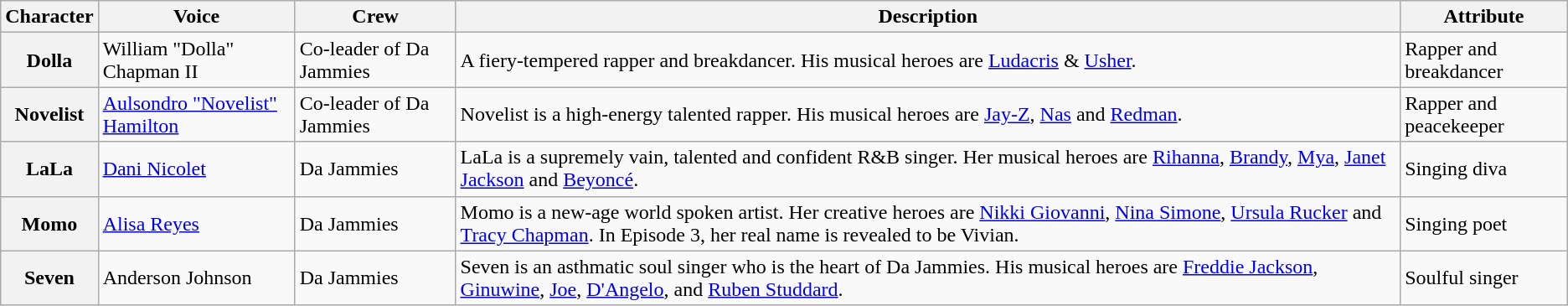<table class="wikitable">
<tr>
<th>Character</th>
<th>Voice</th>
<th>Crew</th>
<th>Description</th>
<th>Attribute</th>
</tr>
<tr>
<th>Dolla</th>
<td>William "Dolla" Chapman II</td>
<td>Co-leader of Da Jammies</td>
<td>A fiery-tempered rapper and breakdancer. His musical heroes are <a href='#'>Ludacris</a> & <a href='#'>Usher</a>.</td>
<td>Rapper and breakdancer</td>
</tr>
<tr>
<th>Novelist</th>
<td><a href='#'>Aulsondro "Novelist" Hamilton</a></td>
<td>Co-leader of Da Jammies</td>
<td>Novelist is a high-energy talented rapper. His musical heroes are <a href='#'>Jay-Z</a>, <a href='#'>Nas</a> and <a href='#'>Redman</a>.</td>
<td>Rapper and peacekeeper</td>
</tr>
<tr>
<th>LaLa</th>
<td><a href='#'>Dani Nicolet</a></td>
<td>Da Jammies</td>
<td>LaLa is a supremely vain, talented and confident R&B singer. Her musical heroes are <a href='#'>Rihanna</a>, <a href='#'>Brandy</a>, <a href='#'>Mya</a>, <a href='#'>Janet Jackson</a> and <a href='#'>Beyoncé</a>.</td>
<td>Singing diva</td>
</tr>
<tr>
<th>Momo</th>
<td><a href='#'>Alisa Reyes</a></td>
<td>Da Jammies</td>
<td>Momo is a new-age world spoken artist. Her creative heroes are <a href='#'>Nikki Giovanni</a>, <a href='#'>Nina Simone</a>, <a href='#'>Ursula Rucker</a> and <a href='#'>Tracy Chapman</a>. In Episode 3, her real name is revealed to be Vivian.</td>
<td>Singing poet</td>
</tr>
<tr>
<th>Seven</th>
<td>Anderson Johnson</td>
<td>Da Jammies</td>
<td>Seven is an asthmatic soul singer who is the heart of Da Jammies. His musical heroes are <a href='#'>Freddie Jackson</a>, <a href='#'>Ginuwine</a>, <a href='#'>Joe</a>, <a href='#'>D'Angelo</a>, and <a href='#'>Ruben Studdard</a>.</td>
<td>Soulful singer</td>
</tr>
</table>
